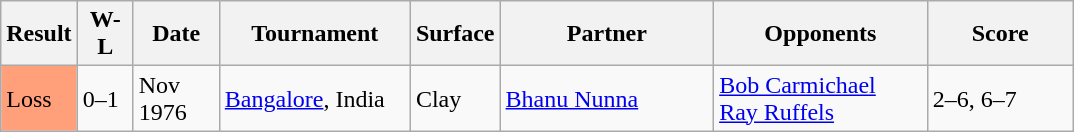<table class="sortable wikitable">
<tr>
<th>Result</th>
<th style="width:30px" class="unsortable">W-L</th>
<th style="width:50px">Date</th>
<th style="width:120px">Tournament</th>
<th style="width:50px">Surface</th>
<th style="width:135px">Partner</th>
<th style="width:135px">Opponents</th>
<th style="width:90px" class="unsortable">Score</th>
</tr>
<tr>
<td style="background:#ffa07a;">Loss</td>
<td>0–1</td>
<td>Nov 1976</td>
<td><a href='#'>Bangalore</a>, India</td>
<td>Clay</td>
<td> <a href='#'>Bhanu Nunna</a></td>
<td> <a href='#'>Bob Carmichael</a> <br>  <a href='#'>Ray Ruffels</a></td>
<td>2–6, 6–7</td>
</tr>
</table>
